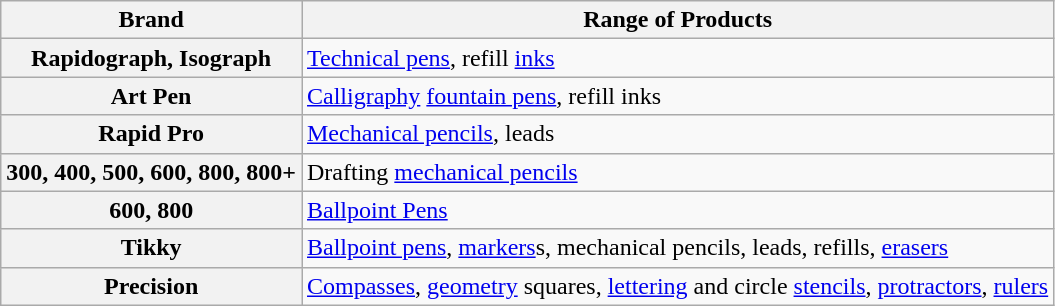<table class="wikitable">
<tr>
<th>Brand</th>
<th>Range of Products</th>
</tr>
<tr>
<th scope="row">Rapidograph, Isograph</th>
<td><a href='#'>Technical pens</a>, refill <a href='#'>inks</a></td>
</tr>
<tr>
<th scope="row">Art Pen</th>
<td><a href='#'>Calligraphy</a> <a href='#'>fountain pens</a>, refill inks</td>
</tr>
<tr>
<th scope="row">Rapid Pro</th>
<td><a href='#'>Mechanical pencils</a>, leads</td>
</tr>
<tr>
<th scope="row">300, 400, 500, 600, 800, 800+</th>
<td>Drafting <a href='#'>mechanical pencils</a></td>
</tr>
<tr>
<th scope="row">600, 800</th>
<td><a href='#'>Ballpoint Pens</a></td>
</tr>
<tr>
<th scope="row">Tikky</th>
<td><a href='#'>Ballpoint pens</a>, <a href='#'>markers</a>s, mechanical pencils, leads, refills, <a href='#'>erasers</a></td>
</tr>
<tr>
<th scope="row">Precision</th>
<td><a href='#'>Compasses</a>, <a href='#'>geometry</a> squares, <a href='#'>lettering</a> and circle <a href='#'>stencils</a>, <a href='#'>protractors</a>, <a href='#'>rulers</a></td>
</tr>
</table>
